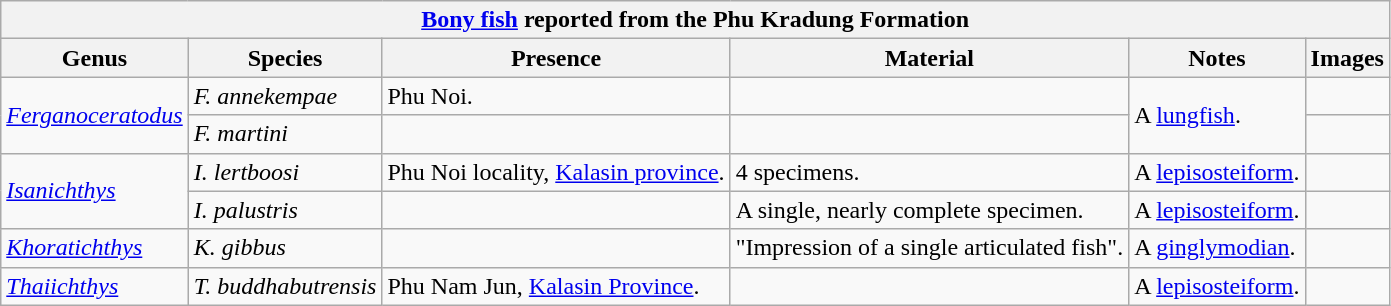<table class="wikitable" align="center">
<tr>
<th colspan="6" align="center"><strong><a href='#'>Bony fish</a> reported from the Phu Kradung Formation</strong></th>
</tr>
<tr>
<th>Genus</th>
<th>Species</th>
<th>Presence</th>
<th><strong>Material</strong></th>
<th>Notes</th>
<th>Images</th>
</tr>
<tr>
<td rowspan="2"><em><a href='#'>Ferganoceratodus</a></em></td>
<td><em>F. annekempae</em></td>
<td>Phu Noi.</td>
<td></td>
<td rowspan="2">A <a href='#'>lungfish</a>.</td>
<td></td>
</tr>
<tr>
<td><em>F. martini</em></td>
<td></td>
<td></td>
<td></td>
</tr>
<tr>
<td rowspan="2"><em><a href='#'>Isanichthys</a></em></td>
<td><em>I. lertboosi</em></td>
<td>Phu Noi locality, <a href='#'>Kalasin province</a>.</td>
<td>4 specimens.</td>
<td>A <a href='#'>lepisosteiform</a>.</td>
<td></td>
</tr>
<tr>
<td><em>I. palustris</em></td>
<td></td>
<td>A single, nearly complete specimen.</td>
<td>A <a href='#'>lepisosteiform</a>.</td>
<td></td>
</tr>
<tr>
<td><em><a href='#'>Khoratichthys</a></em></td>
<td><em>K. gibbus</em></td>
<td></td>
<td>"Impression of a single articulated fish".</td>
<td>A <a href='#'>ginglymodian</a>.</td>
<td></td>
</tr>
<tr>
<td><em><a href='#'>Thaiichthys</a></em></td>
<td><em>T. buddhabutrensis</em></td>
<td>Phu Nam Jun, <a href='#'>Kalasin Province</a>.</td>
<td></td>
<td>A <a href='#'>lepisosteiform</a>.</td>
<td></td>
</tr>
</table>
